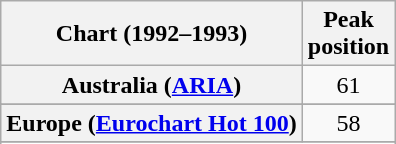<table class="wikitable sortable plainrowheaders" style="text-align:center">
<tr>
<th>Chart (1992–1993)</th>
<th>Peak<br>position</th>
</tr>
<tr>
<th scope="row">Australia (<a href='#'>ARIA</a>)</th>
<td>61</td>
</tr>
<tr>
</tr>
<tr>
</tr>
<tr>
</tr>
<tr>
<th scope="row">Europe (<a href='#'>Eurochart Hot 100</a>)</th>
<td>58</td>
</tr>
<tr>
</tr>
<tr>
</tr>
<tr>
</tr>
<tr>
</tr>
<tr>
</tr>
<tr>
</tr>
<tr>
</tr>
</table>
